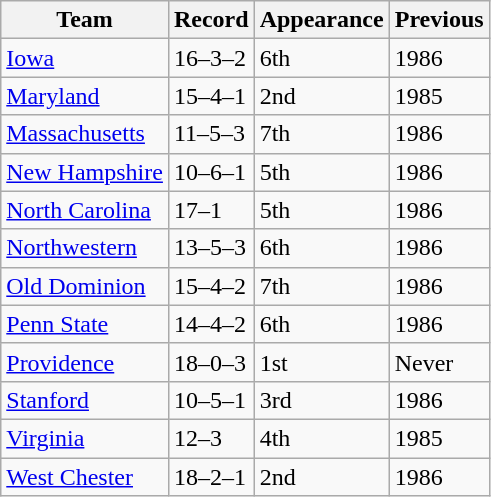<table class="wikitable">
<tr>
<th>Team</th>
<th>Record</th>
<th>Appearance</th>
<th>Previous</th>
</tr>
<tr>
<td><a href='#'>Iowa</a></td>
<td>16–3–2</td>
<td>6th</td>
<td>1986</td>
</tr>
<tr>
<td><a href='#'>Maryland</a></td>
<td>15–4–1</td>
<td>2nd</td>
<td>1985</td>
</tr>
<tr>
<td><a href='#'>Massachusetts</a></td>
<td>11–5–3</td>
<td>7th</td>
<td>1986</td>
</tr>
<tr>
<td><a href='#'>New Hampshire</a></td>
<td>10–6–1</td>
<td>5th</td>
<td>1986</td>
</tr>
<tr>
<td><a href='#'>North Carolina</a></td>
<td>17–1</td>
<td>5th</td>
<td>1986</td>
</tr>
<tr>
<td><a href='#'>Northwestern</a></td>
<td>13–5–3</td>
<td>6th</td>
<td>1986</td>
</tr>
<tr>
<td><a href='#'>Old Dominion</a></td>
<td>15–4–2</td>
<td>7th</td>
<td>1986</td>
</tr>
<tr>
<td><a href='#'>Penn State</a></td>
<td>14–4–2</td>
<td>6th</td>
<td>1986</td>
</tr>
<tr>
<td><a href='#'>Providence</a></td>
<td>18–0–3</td>
<td>1st</td>
<td>Never</td>
</tr>
<tr>
<td><a href='#'>Stanford</a></td>
<td>10–5–1</td>
<td>3rd</td>
<td>1986</td>
</tr>
<tr>
<td><a href='#'>Virginia</a></td>
<td>12–3</td>
<td>4th</td>
<td>1985</td>
</tr>
<tr>
<td><a href='#'>West Chester</a></td>
<td>18–2–1</td>
<td>2nd</td>
<td>1986</td>
</tr>
</table>
